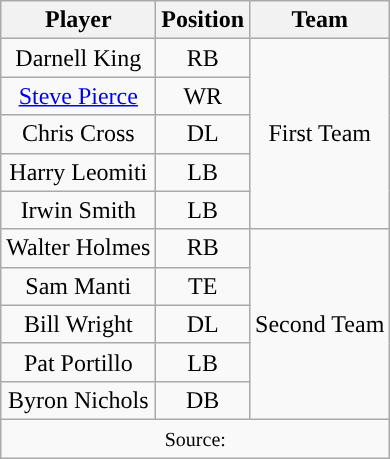<table class="wikitable" style="text-align: center">
<tr align=center>
<th>Player</th>
<th>Position</th>
<th>Team</th>
</tr>
<tr>
<td>Darnell King</td>
<td>RB</td>
<td rowspan=5>First Team</td>
</tr>
<tr>
<td><a href='#'>Steve Pierce</a></td>
<td>WR</td>
</tr>
<tr>
<td>Chris Cross</td>
<td>DL</td>
</tr>
<tr>
<td>Harry Leomiti</td>
<td>LB</td>
</tr>
<tr>
<td>Irwin Smith</td>
<td>LB</td>
</tr>
<tr>
<td>Walter Holmes</td>
<td>RB</td>
<td rowspan=5>Second Team</td>
</tr>
<tr>
<td>Sam Manti</td>
<td>TE</td>
</tr>
<tr>
<td>Bill Wright</td>
<td>DL</td>
</tr>
<tr>
<td>Pat Portillo</td>
<td>LB</td>
</tr>
<tr>
<td>Byron Nichols</td>
<td>DB</td>
</tr>
<tr>
<td colspan="3"><small>Source:</small></td>
</tr>
</table>
